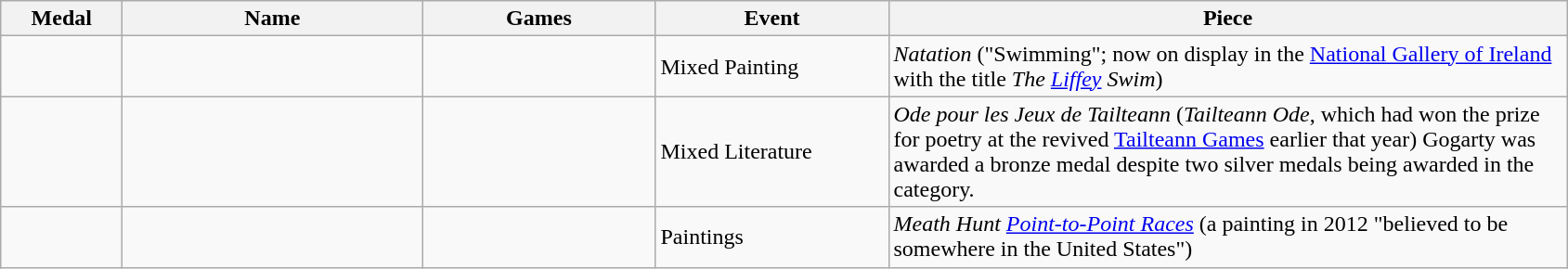<table class="wikitable sortable">
<tr>
<th style="width:5em">Medal</th>
<th style="width:13em">Name</th>
<th style="width:10em">Games</th>
<th style="width:10em">Event</th>
<th style="width:30em">Piece</th>
</tr>
<tr>
<td></td>
<td></td>
<td></td>
<td>Mixed Painting</td>
<td><em>Natation</em> ("Swimming"; now on display in the <a href='#'>National Gallery of Ireland</a> with the title <em>The <a href='#'>Liffey</a> Swim</em>)</td>
</tr>
<tr>
<td></td>
<td></td>
<td></td>
<td>Mixed Literature</td>
<td><em>Ode pour les Jeux de Tailteann</em> (<em>Tailteann Ode</em>, which had won the prize for poetry at the revived <a href='#'>Tailteann Games</a> earlier that year) Gogarty was awarded a bronze medal despite two silver medals being awarded in the category.</td>
</tr>
<tr>
<td></td>
<td></td>
<td></td>
<td>Paintings</td>
<td><em>Meath Hunt <a href='#'>Point-to-Point Races</a></em> (a painting in 2012 "believed to be somewhere in the United States")</td>
</tr>
</table>
